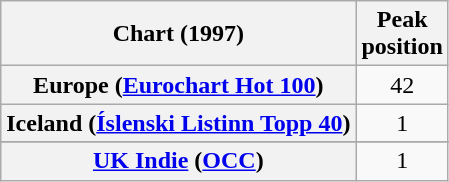<table class="wikitable sortable plainrowheaders" style="text-align:center">
<tr>
<th>Chart (1997)</th>
<th>Peak<br>position</th>
</tr>
<tr>
<th scope="row">Europe (<a href='#'>Eurochart Hot 100</a>)</th>
<td>42</td>
</tr>
<tr>
<th scope="row">Iceland (<a href='#'>Íslenski Listinn Topp 40</a>)</th>
<td>1</td>
</tr>
<tr>
</tr>
<tr>
</tr>
<tr>
</tr>
<tr>
</tr>
<tr>
<th scope="row"><a href='#'>UK Indie</a> (<a href='#'>OCC</a>)</th>
<td>1</td>
</tr>
</table>
